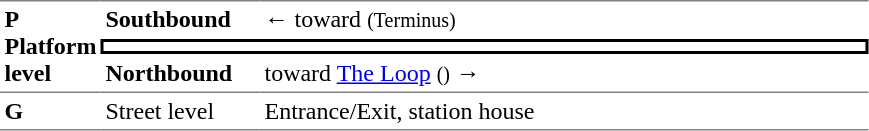<table table border=0 cellspacing=0 cellpadding=3>
<tr>
<td style="border-top:solid 1px gray;border-bottom:solid 1px gray;" width=50 rowspan=3 valign=top><strong>P<br>Platform level</strong></td>
<td style="border-top:solid 1px gray;"><strong>Southbound</strong></td>
<td style="border-top:solid 1px gray;">←  toward  <small>(Terminus)</small></td>
</tr>
<tr>
<td style="border-top:solid 2px black;border-right:solid 2px black;border-left:solid 2px black;border-bottom:solid 2px black;text-align:center;" colspan=2></td>
</tr>
<tr>
<td style="border-bottom:solid 1px gray;"><strong>Northbound</strong></td>
<td style="border-bottom:solid 1px gray;">  toward <a href='#'>The Loop</a> <small>()</small> →</td>
</tr>
<tr>
<td style="border-bottom:solid 1px gray;" width=50 valign=top><strong>G</strong></td>
<td style="border-bottom:solid 1px gray;" width=100 valign=top>Street level</td>
<td style="border-bottom:solid 1px gray;" width=400 valign=top>Entrance/Exit, station house</td>
</tr>
</table>
